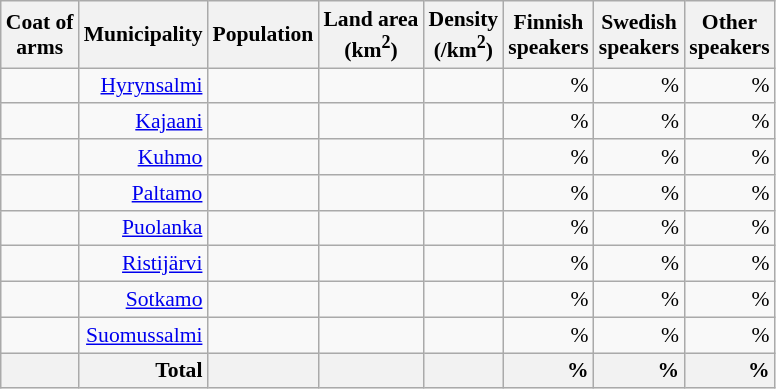<table class="wikitable sortable" style="font-size: 90%; text-align: right; line-height: normal;">
<tr>
<th class="unsortable">Coat of<br>arms</th>
<th>Municipality</th>
<th>Population</th>
<th>Land area<br>(km<sup>2</sup>)</th>
<th>Density<br>(/km<sup>2</sup>)</th>
<th>Finnish<br>speakers</th>
<th>Swedish<br>speakers</th>
<th>Other<br>speakers</th>
</tr>
<tr>
<td></td>
<td><a href='#'>Hyrynsalmi</a></td>
<td></td>
<td></td>
<td></td>
<td> %</td>
<td> %</td>
<td> %</td>
</tr>
<tr>
<td></td>
<td><a href='#'>Kajaani</a></td>
<td></td>
<td></td>
<td></td>
<td> %</td>
<td> %</td>
<td> %</td>
</tr>
<tr>
<td></td>
<td><a href='#'>Kuhmo</a></td>
<td></td>
<td></td>
<td></td>
<td> %</td>
<td> %</td>
<td> %</td>
</tr>
<tr>
<td></td>
<td><a href='#'>Paltamo</a></td>
<td></td>
<td></td>
<td></td>
<td> %</td>
<td> %</td>
<td> %</td>
</tr>
<tr>
<td></td>
<td><a href='#'>Puolanka</a></td>
<td></td>
<td></td>
<td></td>
<td> %</td>
<td> %</td>
<td> %</td>
</tr>
<tr>
<td></td>
<td><a href='#'>Ristijärvi</a></td>
<td></td>
<td></td>
<td></td>
<td> %</td>
<td> %</td>
<td> %</td>
</tr>
<tr>
<td></td>
<td><a href='#'>Sotkamo</a></td>
<td></td>
<td></td>
<td></td>
<td> %</td>
<td> %</td>
<td> %</td>
</tr>
<tr>
<td></td>
<td><a href='#'>Suomussalmi</a></td>
<td></td>
<td></td>
<td></td>
<td> %</td>
<td> %</td>
<td> %</td>
</tr>
<tr>
<th></th>
<th + style=text-align:right><strong>Total</strong></th>
<th + style=text-align:right></th>
<th + style=text-align:right></th>
<th + style=text-align:right></th>
<th !+ style=text-align:right> %</th>
<th !+ style=text-align:right> %</th>
<th !+ style=text-align:right> %</th>
</tr>
</table>
